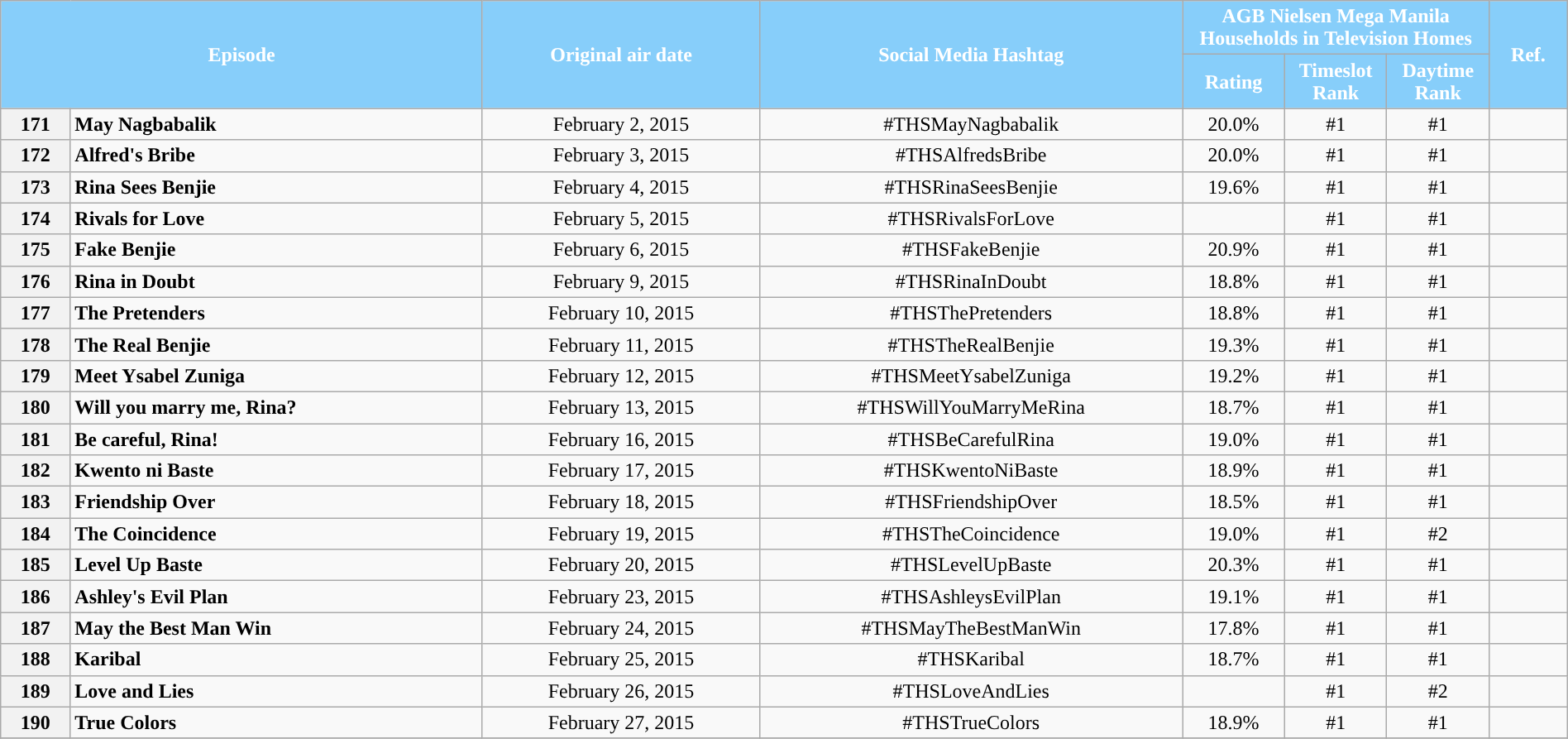<table class="wikitable" style="text-align:center; font-size:100%; line-height:18px;"  width="100%">
<tr>
<th colspan="2" rowspan="2" style="background-color:#87CEFA; color:#ffffff;">Episode</th>
<th style="background:#87CEFA; color:white" rowspan="2">Original air date</th>
<th style="background:#87CEFA; color:white" rowspan="2">Social Media Hashtag</th>
<th style="background-color:#87CEFA; color:#ffffff;" colspan="3">AGB Nielsen Mega Manila Households in Television Homes</th>
<th rowspan="2" style="background:#87CEFA; color:white">Ref.</th>
</tr>
<tr style="text-align: center style=">
<th style="background-color:#87CEFA; width:75px; color:#ffffff;">Rating</th>
<th style="background-color:#87CEFA; width:75px; color:#ffffff;">Timeslot Rank</th>
<th style="background-color:#87CEFA; width:75px; color:#ffffff;">Daytime Rank</th>
</tr>
<tr>
<th>171</th>
<td style="text-align: left;"><strong>May Nagbabalik</strong></td>
<td>February 2, 2015</td>
<td>#THSMayNagbabalik</td>
<td>20.0%</td>
<td>#1</td>
<td>#1</td>
<td></td>
</tr>
<tr>
<th>172</th>
<td style="text-align: left;"><strong>Alfred's Bribe</strong></td>
<td>February 3, 2015</td>
<td>#THSAlfredsBribe</td>
<td>20.0%</td>
<td>#1</td>
<td>#1</td>
<td></td>
</tr>
<tr>
<th>173</th>
<td style="text-align: left;"><strong>Rina Sees Benjie</strong></td>
<td>February 4, 2015</td>
<td>#THSRinaSeesBenjie</td>
<td>19.6%</td>
<td>#1</td>
<td>#1</td>
<td></td>
</tr>
<tr>
<th>174</th>
<td style="text-align: left;"><strong>Rivals for Love</strong></td>
<td>February 5, 2015</td>
<td>#THSRivalsForLove</td>
<td></td>
<td>#1</td>
<td>#1</td>
<td></td>
</tr>
<tr>
<th>175</th>
<td style="text-align: left;"><strong>Fake Benjie</strong></td>
<td>February 6, 2015</td>
<td>#THSFakeBenjie</td>
<td>20.9%</td>
<td>#1</td>
<td>#1</td>
<td></td>
</tr>
<tr>
<th>176</th>
<td style="text-align: left;"><strong>Rina in Doubt</strong></td>
<td>February 9, 2015</td>
<td>#THSRinaInDoubt</td>
<td>18.8%</td>
<td>#1</td>
<td>#1</td>
<td></td>
</tr>
<tr>
<th>177</th>
<td style="text-align: left;"><strong>The Pretenders</strong></td>
<td>February 10, 2015</td>
<td>#THSThePretenders</td>
<td>18.8%</td>
<td>#1</td>
<td>#1</td>
<td></td>
</tr>
<tr>
<th>178</th>
<td style="text-align: left;"><strong>The Real Benjie</strong></td>
<td>February 11, 2015</td>
<td>#THSTheRealBenjie</td>
<td>19.3%</td>
<td>#1</td>
<td>#1</td>
<td></td>
</tr>
<tr>
<th>179</th>
<td style="text-align: left;"><strong>Meet Ysabel Zuniga</strong></td>
<td>February 12, 2015</td>
<td>#THSMeetYsabelZuniga</td>
<td>19.2%</td>
<td>#1</td>
<td>#1</td>
<td></td>
</tr>
<tr>
<th>180</th>
<td style="text-align: left;"><strong>Will you marry me, Rina?</strong></td>
<td>February 13, 2015</td>
<td>#THSWillYouMarryMeRina</td>
<td>18.7%</td>
<td>#1</td>
<td>#1</td>
<td></td>
</tr>
<tr>
<th>181</th>
<td style="text-align: left;"><strong>Be careful, Rina!</strong></td>
<td>February 16, 2015</td>
<td>#THSBeCarefulRina</td>
<td>19.0%</td>
<td>#1</td>
<td>#1</td>
<td></td>
</tr>
<tr>
<th>182</th>
<td style="text-align: left;"><strong>Kwento ni Baste</strong></td>
<td>February 17, 2015</td>
<td>#THSKwentoNiBaste</td>
<td>18.9%</td>
<td>#1</td>
<td>#1</td>
<td></td>
</tr>
<tr>
<th>183</th>
<td style="text-align: left;"><strong>Friendship Over</strong></td>
<td>February 18, 2015</td>
<td>#THSFriendshipOver</td>
<td>18.5%</td>
<td>#1</td>
<td>#1</td>
<td></td>
</tr>
<tr>
<th>184</th>
<td style="text-align: left;"><strong>The Coincidence</strong></td>
<td>February 19, 2015</td>
<td>#THSTheCoincidence</td>
<td>19.0%</td>
<td>#1</td>
<td>#2</td>
<td></td>
</tr>
<tr>
<th>185</th>
<td style="text-align: left;"><strong>Level Up Baste</strong></td>
<td>February 20, 2015</td>
<td>#THSLevelUpBaste</td>
<td>20.3%</td>
<td>#1</td>
<td>#1</td>
<td></td>
</tr>
<tr>
<th>186</th>
<td style="text-align: left;"><strong>Ashley's Evil Plan</strong></td>
<td>February 23, 2015</td>
<td>#THSAshleysEvilPlan</td>
<td>19.1%</td>
<td>#1</td>
<td>#1</td>
<td></td>
</tr>
<tr>
<th>187</th>
<td style="text-align: left;"><strong>May the Best Man Win</strong></td>
<td>February 24, 2015</td>
<td>#THSMayTheBestManWin</td>
<td>17.8%</td>
<td>#1</td>
<td>#1</td>
<td></td>
</tr>
<tr>
<th>188</th>
<td style="text-align: left;"><strong>Karibal</strong></td>
<td>February 25, 2015</td>
<td>#THSKaribal</td>
<td>18.7%</td>
<td>#1</td>
<td>#1</td>
<td></td>
</tr>
<tr>
<th>189</th>
<td style="text-align: left;"><strong>Love and Lies</strong></td>
<td>February 26, 2015</td>
<td>#THSLoveAndLies</td>
<td></td>
<td>#1</td>
<td>#2</td>
<td></td>
</tr>
<tr>
<th>190</th>
<td style="text-align: left;"><strong>True Colors</strong></td>
<td>February 27, 2015</td>
<td>#THSTrueColors</td>
<td>18.9%</td>
<td>#1</td>
<td>#1</td>
<td></td>
</tr>
<tr>
</tr>
</table>
